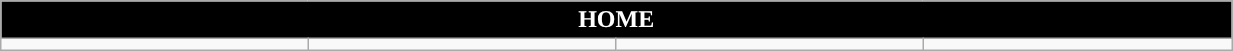<table class="wikitable collapsible collapsed" style="width:65%">
<tr>
<th colspan=12 ! style="color:white; background:black">HOME</th>
</tr>
<tr>
<td></td>
<td></td>
<td></td>
<td></td>
</tr>
</table>
